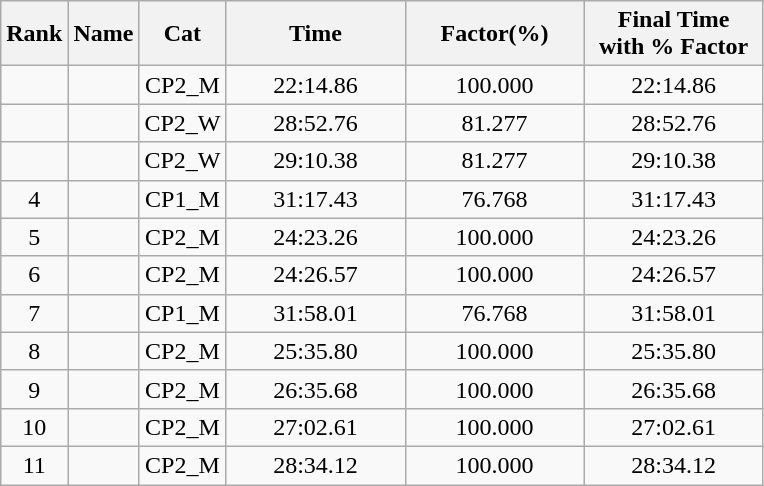<table class="wikitable" style="text-align:center;">
<tr>
<th>Rank</th>
<th style="width:"15em">Name</th>
<th>Cat</th>
<th style="width:7em">Time</th>
<th style="width:7em">Factor(%)</th>
<th style="width:7em">Final Time<br>with % Factor</th>
</tr>
<tr>
<td></td>
<td align=left></td>
<td>CP2_M</td>
<td>22:14.86</td>
<td>100.000</td>
<td>22:14.86</td>
</tr>
<tr>
<td></td>
<td align=left></td>
<td>CP2_W</td>
<td>28:52.76</td>
<td>81.277</td>
<td>28:52.76</td>
</tr>
<tr>
<td></td>
<td align=left></td>
<td>CP2_W</td>
<td>29:10.38</td>
<td>81.277</td>
<td>29:10.38</td>
</tr>
<tr>
<td>4</td>
<td align=left></td>
<td>CP1_M</td>
<td>31:17.43</td>
<td>76.768</td>
<td>31:17.43</td>
</tr>
<tr>
<td>5</td>
<td align=left></td>
<td>CP2_M</td>
<td>24:23.26</td>
<td>100.000</td>
<td>24:23.26</td>
</tr>
<tr>
<td>6</td>
<td align=left></td>
<td>CP2_M</td>
<td>24:26.57</td>
<td>100.000</td>
<td>24:26.57</td>
</tr>
<tr>
<td>7</td>
<td align=left></td>
<td>CP1_M</td>
<td>31:58.01</td>
<td>76.768</td>
<td>31:58.01</td>
</tr>
<tr>
<td>8</td>
<td align=left></td>
<td>CP2_M</td>
<td>25:35.80</td>
<td>100.000</td>
<td>25:35.80</td>
</tr>
<tr>
<td>9</td>
<td align=left></td>
<td>CP2_M</td>
<td>26:35.68</td>
<td>100.000</td>
<td>26:35.68</td>
</tr>
<tr>
<td>10</td>
<td align=left></td>
<td>CP2_M</td>
<td>27:02.61</td>
<td>100.000</td>
<td>27:02.61</td>
</tr>
<tr>
<td>11</td>
<td align=left></td>
<td>CP2_M</td>
<td>28:34.12</td>
<td>100.000</td>
<td>28:34.12</td>
</tr>
</table>
